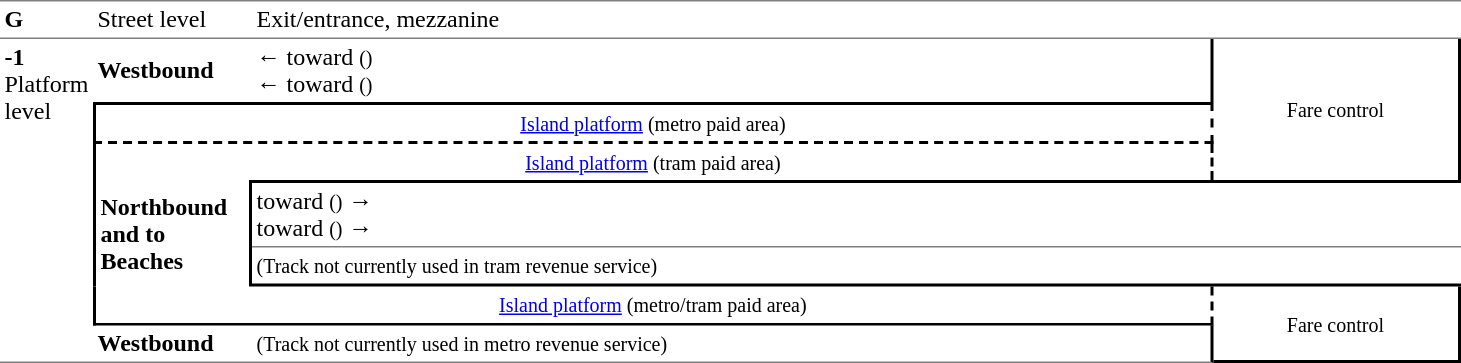<table border=0 cellspacing=0 cellpadding=3>
<tr>
<td style="border-top:solid 1px gray;border-bottom:solid 1px gray;" width=50><strong>G</strong></td>
<td style="border-top:solid 1px gray;border-bottom:solid 1px gray;" width=100>Street level</td>
<td style="border-top:solid 1px gray;border-bottom:solid 1px gray;" width=800 colspan=2>Exit/entrance, mezzanine</td>
</tr>
<tr>
<td style="border-bottom:solid 1px gray;" rowspan=7 valign=top><strong>-1</strong><br>Platform level</td>
<td><strong>Westbound</strong></td>
<td style="border-right:solid 2px black;">←  toward  <small>()</small><br>←  toward  <small>()</small></td>
<td style="border-right:solid 2px black;text-align:center;" rowspan=3><small>Fare control</small></td>
</tr>
<tr>
<td style="border-top:solid 2px black;border-left:solid 2px black;border-bottom:dashed 2px black;border-right:dashed 2px black;text-align:center;" colspan=2><small><a href='#'>Island platform</a>  (metro paid area)</small></td>
</tr>
<tr>
<td style="border-left:solid 2px black;text-align:center;border-right:dashed 2px black;" colspan=2><small><a href='#'>Island platform</a>  (tram paid area)</small></td>
</tr>
<tr>
<td style="border-left:solid 2px black;border-right:solid 2px black;" rowspan=2><strong>Northbound and to Beaches</strong></td>
<td style="border-bottom:solid 1px gray;border-top:solid 2px black;" colspan=2>  toward  <small>()</small> → <br>  toward  <small>()</small> →</td>
</tr>
<tr>
<td style="border-bottom:solid 2px black;" colspan=2> <small>(Track not currently used in tram revenue service)</small></td>
</tr>
<tr>
<td style="border-left:solid 2px black;border-bottom:solid 2px black;border-right:dashed 2px black;text-align:center;" colspan=2><small><a href='#'>Island platform</a>  (metro/tram paid area)</small></td>
<td style="border-right:solid 2px black;border-bottom:solid 2px black;text-align:center;" rowspan=2><small>Fare control</small></td>
</tr>
<tr>
<td style="border-bottom:solid 1px gray;"><strong>Westbound</strong></td>
<td style="border-right:solid 2px black;border-bottom:solid 1px gray;"> <small>(Track not currently used in metro revenue service)</small></td>
</tr>
<tr>
</tr>
</table>
